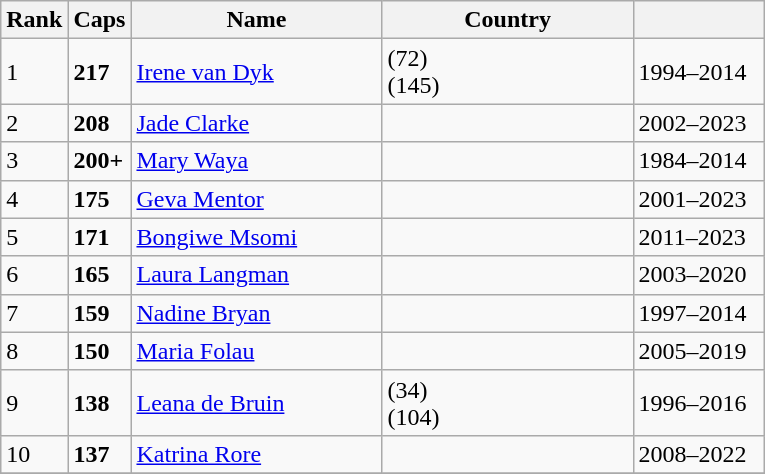<table class="sortable wikitable">
<tr>
<th width="10px">Rank</th>
<th width="10px">Caps</th>
<th width="160px">Name</th>
<th width="160px">Country</th>
<th width="80px"></th>
</tr>
<tr>
<td>1</td>
<td><strong>217</strong></td>
<td><a href='#'>Irene van Dyk</a></td>
<td> (72)<br> (145)</td>
<td>1994–2014</td>
</tr>
<tr>
<td>2</td>
<td><strong>208</strong></td>
<td><a href='#'>Jade Clarke</a></td>
<td></td>
<td>2002–2023</td>
</tr>
<tr>
<td>3</td>
<td><strong>200+</strong></td>
<td><a href='#'>Mary Waya</a></td>
<td></td>
<td>1984–2014</td>
</tr>
<tr>
<td>4</td>
<td><strong>175</strong></td>
<td><a href='#'>Geva Mentor</a></td>
<td></td>
<td>2001–2023</td>
</tr>
<tr>
<td>5</td>
<td><strong>171</strong></td>
<td><a href='#'>Bongiwe Msomi</a></td>
<td></td>
<td>2011–2023</td>
</tr>
<tr>
<td>6</td>
<td><strong>165</strong></td>
<td><a href='#'>Laura Langman</a></td>
<td></td>
<td>2003–2020</td>
</tr>
<tr>
<td>7</td>
<td><strong>159</strong></td>
<td><a href='#'>Nadine Bryan</a></td>
<td></td>
<td>1997–2014</td>
</tr>
<tr>
<td>8</td>
<td><strong>150</strong></td>
<td><a href='#'>Maria Folau</a></td>
<td></td>
<td>2005–2019</td>
</tr>
<tr>
<td>9</td>
<td><strong>138</strong></td>
<td><a href='#'>Leana de Bruin</a></td>
<td> (34)<br> (104)</td>
<td>1996–2016</td>
</tr>
<tr>
<td>10</td>
<td><strong>137</strong></td>
<td><a href='#'>Katrina Rore</a></td>
<td></td>
<td>2008–2022</td>
</tr>
<tr>
</tr>
</table>
